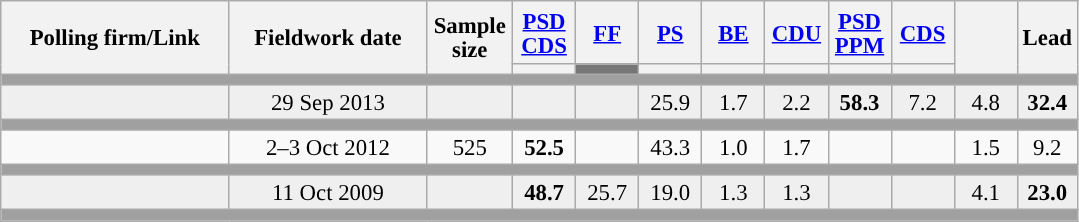<table class="wikitable collapsible sortable" style="text-align:center; font-size:95%; line-height:16px;">
<tr style="height:42px;">
<th style="width:145px;" rowspan="2">Polling firm/Link</th>
<th style="width:125px;" rowspan="2">Fieldwork date</th>
<th class="unsortable" style="width:50px;" rowspan="2">Sample size</th>
<th class="unsortable" style="width:35px;"><a href='#'>PSD</a><br><a href='#'>CDS</a></th>
<th class="unsortable" style="width:35px;"><a href='#'>FF</a></th>
<th class="unsortable" style="width:35px;"><a href='#'>PS</a></th>
<th class="unsortable" style="width:35px;"><a href='#'>BE</a></th>
<th class="unsortable" style="width:35px;"><a href='#'>CDU</a></th>
<th class="unsortable" style="width:35px;"><a href='#'>PSD</a><br><a href='#'>PPM</a></th>
<th class="unsortable" style="width:35px;"><a href='#'>CDS</a></th>
<th class="unsortable" style="width:35px;" rowspan="2"></th>
<th class="unsortable" style="width:30px;" rowspan="2">Lead</th>
</tr>
<tr>
<th class="unsortable" style="color:inherit;background:"></th>
<th class="unsortable" style="color:inherit;background:#777777;"></th>
<th class="unsortable" style="color:inherit;background:"></th>
<th class="unsortable" style="color:inherit;background:"></th>
<th class="unsortable" style="color:inherit;background:"></th>
<th class="unsortable" style="color:inherit;background:"></th>
<th class="unsortable" style="color:inherit;background:"></th>
</tr>
<tr>
<td colspan="13" style="background:#A0A0A0"></td>
</tr>
<tr style="background:#EFEFEF;">
<td><strong></strong></td>
<td data-sort-value="2019-10-06">29 Sep 2013</td>
<td></td>
<td></td>
<td></td>
<td>25.9<br></td>
<td>1.7<br></td>
<td>2.2<br></td>
<td><strong>58.3</strong><br></td>
<td>7.2<br></td>
<td>4.8<br></td>
<td style="background:"><strong>32.4</strong></td>
</tr>
<tr>
<td colspan="13" style="background:#A0A0A0"></td>
</tr>
<tr>
<td align="center"></td>
<td align="center">2–3 Oct 2012</td>
<td>525</td>
<td><strong>52.5</strong></td>
<td></td>
<td align="center">43.3</td>
<td align="center">1.0</td>
<td align="center">1.7</td>
<td></td>
<td></td>
<td align="center">1.5</td>
<td style="background:">9.2</td>
</tr>
<tr>
<td colspan="13" style="background:#A0A0A0"></td>
</tr>
<tr style="background:#EFEFEF;">
<td><strong></strong></td>
<td data-sort-value="2019-10-06">11 Oct 2009</td>
<td></td>
<td><strong>48.7</strong><br></td>
<td>25.7<br></td>
<td>19.0<br></td>
<td>1.3<br></td>
<td>1.3<br></td>
<td></td>
<td></td>
<td>4.1<br></td>
<td style="background:"><strong>23.0</strong></td>
</tr>
<tr>
<td colspan="13" style="background:#A0A0A0"></td>
</tr>
</table>
